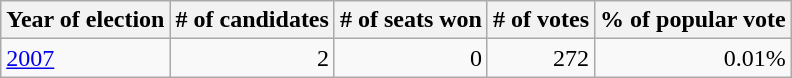<table class="wikitable">
<tr>
<th>Year of election</th>
<th># of candidates</th>
<th># of seats won</th>
<th># of votes</th>
<th>% of popular vote</th>
</tr>
<tr>
<td><a href='#'>2007</a></td>
<td align=right>2</td>
<td align=right>0</td>
<td align=right>272</td>
<td align=right>0.01%</td>
</tr>
</table>
